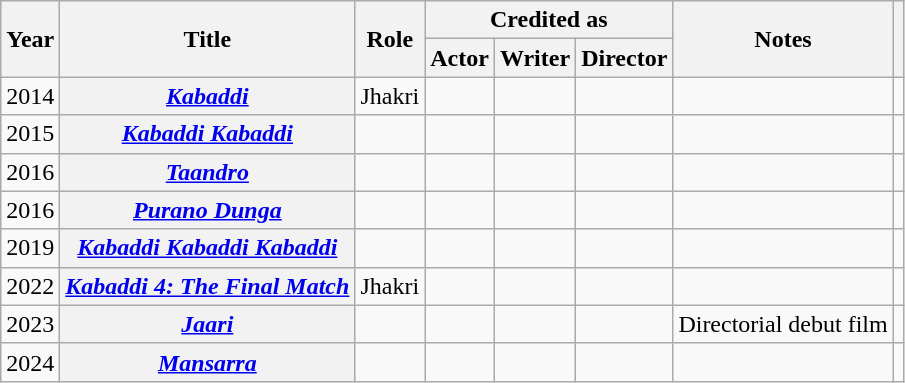<table class="wikitable plainrowheaders sortable" style="margin-right: 0;">
<tr>
<th rowspan="2" scope="col">Year</th>
<th rowspan="2" scope="col">Title</th>
<th rowspan="2" scope="col">Role</th>
<th colspan="3">Credited as</th>
<th rowspan="2" scope="col">Notes</th>
<th class="unsortable" rowspan="2" scope="col"></th>
</tr>
<tr>
<th>Actor</th>
<th>Writer</th>
<th>Director</th>
</tr>
<tr>
<td>2014</td>
<th scope="row"><em><a href='#'>Kabaddi</a></em></th>
<td>Jhakri</td>
<td></td>
<td></td>
<td></td>
<td></td>
<td></td>
</tr>
<tr>
<td>2015</td>
<th scope="row"><em><a href='#'>Kabaddi Kabaddi</a></em></th>
<td></td>
<td></td>
<td></td>
<td></td>
<td></td>
<td></td>
</tr>
<tr>
<td>2016</td>
<th scope="row"><em><a href='#'>Taandro</a></em></th>
<td></td>
<td></td>
<td></td>
<td></td>
<td></td>
<td></td>
</tr>
<tr>
<td>2016</td>
<th scope="row"><em><a href='#'>Purano Dunga</a></em></th>
<td></td>
<td></td>
<td></td>
<td></td>
<td></td>
<td></td>
</tr>
<tr>
<td>2019</td>
<th scope="row"><em><a href='#'>Kabaddi Kabaddi Kabaddi</a></em></th>
<td></td>
<td></td>
<td></td>
<td></td>
<td></td>
<td style="text-align:center;"></td>
</tr>
<tr>
<td>2022</td>
<th scope="row"><em><a href='#'>Kabaddi 4: The Final Match</a></em></th>
<td>Jhakri</td>
<td></td>
<td></td>
<td></td>
<td></td>
<td style="text-align:center;"></td>
</tr>
<tr>
<td>2023</td>
<th scope="row"><em><a href='#'>Jaari</a></em></th>
<td></td>
<td></td>
<td></td>
<td></td>
<td>Directorial debut film</td>
<td style="text-align:center;"></td>
</tr>
<tr>
<td>2024</td>
<th scope="row"><em><a href='#'>Mansarra</a></em></th>
<td></td>
<td></td>
<td></td>
<td></td>
<td></td>
<td style="text-align:center;"></td>
</tr>
</table>
